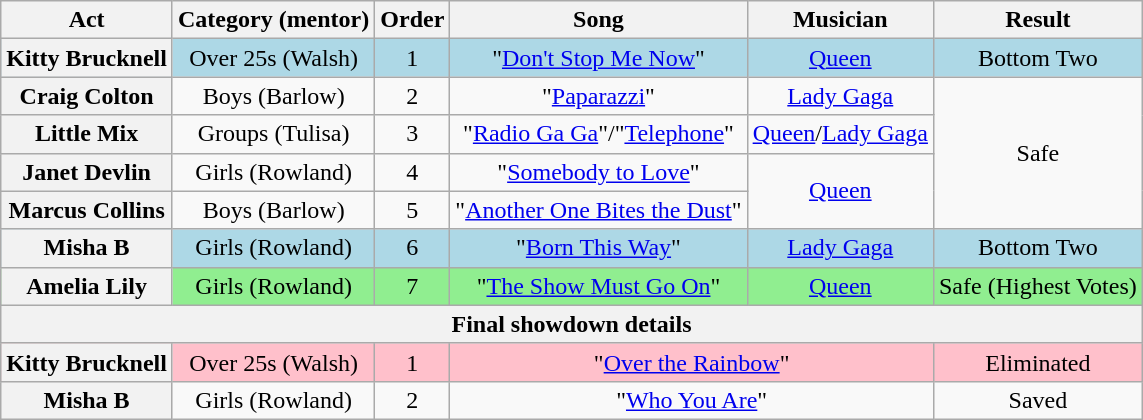<table class="wikitable plainrowheaders" style="text-align:center;">
<tr>
<th scope="col">Act</th>
<th scope="col">Category (mentor)</th>
<th scope="col">Order</th>
<th scope="col">Song</th>
<th>Musician</th>
<th scope="col">Result</th>
</tr>
<tr style="background:lightblue;">
<th scope="row">Kitty Brucknell</th>
<td>Over 25s (Walsh)</td>
<td>1</td>
<td>"<a href='#'>Don't Stop Me Now</a>"</td>
<td><a href='#'>Queen</a></td>
<td>Bottom Two</td>
</tr>
<tr>
<th scope="row">Craig Colton</th>
<td>Boys (Barlow)</td>
<td>2</td>
<td>"<a href='#'>Paparazzi</a>"</td>
<td><a href='#'>Lady Gaga</a></td>
<td rowspan=4>Safe</td>
</tr>
<tr>
<th scope="row">Little Mix</th>
<td>Groups (Tulisa)</td>
<td>3</td>
<td>"<a href='#'>Radio Ga Ga</a>"/"<a href='#'>Telephone</a>"</td>
<td><a href='#'>Queen</a>/<a href='#'>Lady Gaga</a></td>
</tr>
<tr>
<th scope="row">Janet Devlin</th>
<td>Girls (Rowland)</td>
<td>4</td>
<td>"<a href='#'>Somebody to Love</a>"</td>
<td rowspan="2"><a href='#'>Queen</a></td>
</tr>
<tr>
<th scope="row">Marcus Collins</th>
<td>Boys (Barlow)</td>
<td>5</td>
<td>"<a href='#'>Another One Bites the Dust</a>"</td>
</tr>
<tr style="background:lightblue;">
<th scope="row">Misha B</th>
<td rowspan="1">Girls (Rowland)</td>
<td>6</td>
<td>"<a href='#'>Born This Way</a>"</td>
<td><a href='#'>Lady Gaga</a></td>
<td>Bottom Two</td>
</tr>
<tr style="background:lightgreen;">
<th scope="row">Amelia Lily</th>
<td rowspan="1">Girls (Rowland)</td>
<td>7</td>
<td>"<a href='#'>The Show Must Go On</a>"</td>
<td><a href='#'>Queen</a></td>
<td>Safe (Highest Votes)</td>
</tr>
<tr>
<th colspan="6">Final showdown details</th>
</tr>
<tr style="background:pink;">
<th scope="row">Kitty Brucknell</th>
<td>Over 25s (Walsh)</td>
<td>1</td>
<td colspan="2">"<a href='#'>Over the Rainbow</a>"</td>
<td>Eliminated</td>
</tr>
<tr>
<th scope="row">Misha B</th>
<td>Girls (Rowland)</td>
<td>2</td>
<td colspan="2">"<a href='#'>Who You Are</a>"</td>
<td>Saved</td>
</tr>
</table>
